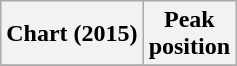<table class="wikitable">
<tr>
<th>Chart (2015)</th>
<th>Peak<br>position</th>
</tr>
<tr>
</tr>
</table>
